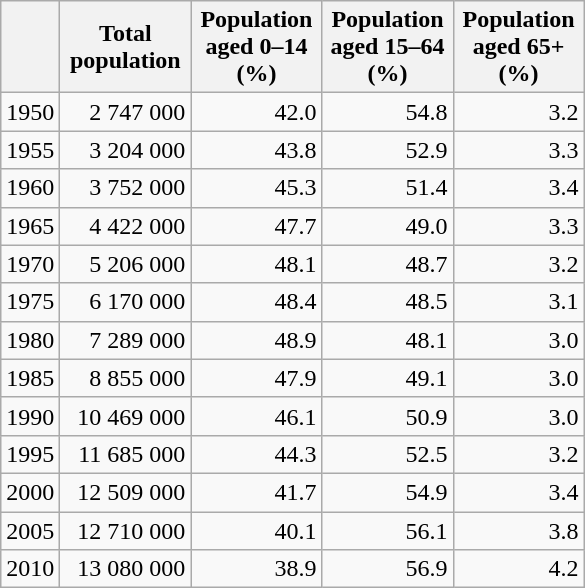<table class="wikitable" style="text-align: right;">
<tr>
<th></th>
<th style="width:80px;">Total population</th>
<th style="width:80px;">Population aged 0–14 (%)</th>
<th style="width:80px;">Population aged 15–64 (%)</th>
<th style="width:80px;">Population aged 65+ (%)</th>
</tr>
<tr>
<td>1950</td>
<td>2 747 000</td>
<td>42.0</td>
<td>54.8</td>
<td>3.2</td>
</tr>
<tr>
<td>1955</td>
<td>3 204 000</td>
<td>43.8</td>
<td>52.9</td>
<td>3.3</td>
</tr>
<tr>
<td>1960</td>
<td>3 752 000</td>
<td>45.3</td>
<td>51.4</td>
<td>3.4</td>
</tr>
<tr>
<td>1965</td>
<td>4 422 000</td>
<td>47.7</td>
<td>49.0</td>
<td>3.3</td>
</tr>
<tr>
<td>1970</td>
<td>5 206 000</td>
<td>48.1</td>
<td>48.7</td>
<td>3.2</td>
</tr>
<tr>
<td>1975</td>
<td>6 170 000</td>
<td>48.4</td>
<td>48.5</td>
<td>3.1</td>
</tr>
<tr>
<td>1980</td>
<td>7 289 000</td>
<td>48.9</td>
<td>48.1</td>
<td>3.0</td>
</tr>
<tr>
<td>1985</td>
<td>8 855 000</td>
<td>47.9</td>
<td>49.1</td>
<td>3.0</td>
</tr>
<tr>
<td>1990</td>
<td>10 469 000</td>
<td>46.1</td>
<td>50.9</td>
<td>3.0</td>
</tr>
<tr>
<td>1995</td>
<td>11 685 000</td>
<td>44.3</td>
<td>52.5</td>
<td>3.2</td>
</tr>
<tr>
<td>2000</td>
<td>12 509 000</td>
<td>41.7</td>
<td>54.9</td>
<td>3.4</td>
</tr>
<tr>
<td>2005</td>
<td>12 710 000</td>
<td>40.1</td>
<td>56.1</td>
<td>3.8</td>
</tr>
<tr>
<td>2010</td>
<td>13 080 000</td>
<td>38.9</td>
<td>56.9</td>
<td>4.2</td>
</tr>
</table>
